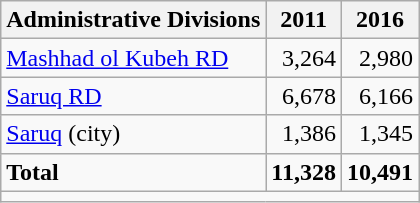<table class="wikitable">
<tr>
<th>Administrative Divisions</th>
<th>2011</th>
<th>2016</th>
</tr>
<tr>
<td><a href='#'>Mashhad ol Kubeh RD</a></td>
<td style="text-align: right;">3,264</td>
<td style="text-align: right;">2,980</td>
</tr>
<tr>
<td><a href='#'>Saruq RD</a></td>
<td style="text-align: right;">6,678</td>
<td style="text-align: right;">6,166</td>
</tr>
<tr>
<td><a href='#'>Saruq</a> (city)</td>
<td style="text-align: right;">1,386</td>
<td style="text-align: right;">1,345</td>
</tr>
<tr>
<td><strong>Total</strong></td>
<td style="text-align: right;"><strong>11,328</strong></td>
<td style="text-align: right;"><strong>10,491</strong></td>
</tr>
<tr>
<td colspan=3></td>
</tr>
</table>
